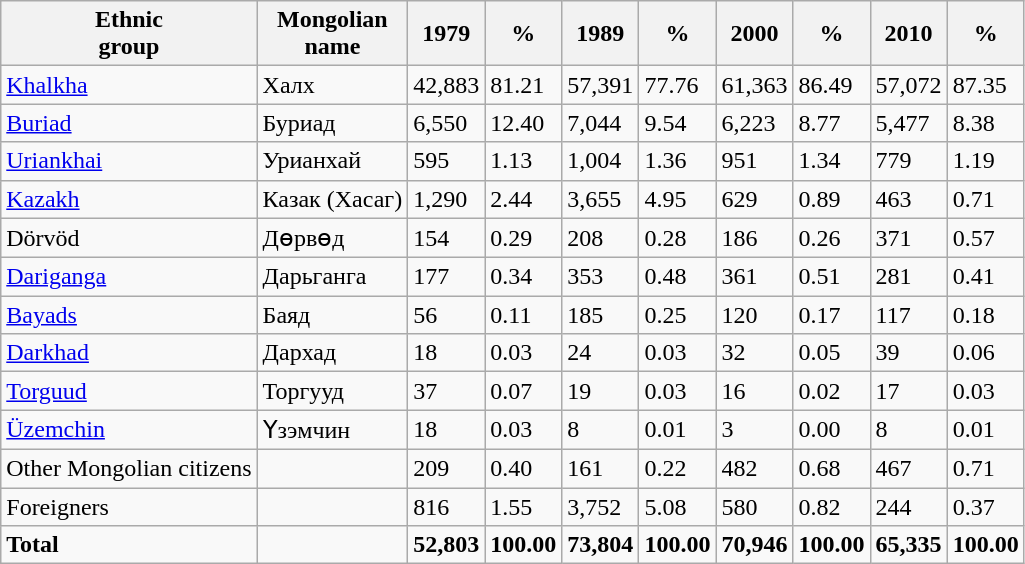<table class="wikitable">
<tr>
<th>Ethnic<br>group</th>
<th>Mongolian<br>name</th>
<th>1979</th>
<th>%</th>
<th>1989</th>
<th>%</th>
<th>2000</th>
<th>%</th>
<th>2010</th>
<th>%</th>
</tr>
<tr>
<td><a href='#'>Khalkha</a></td>
<td>Халх</td>
<td>42,883</td>
<td>81.21</td>
<td>57,391</td>
<td>77.76</td>
<td>61,363</td>
<td>86.49</td>
<td>57,072</td>
<td>87.35</td>
</tr>
<tr>
<td><a href='#'>Buriad</a></td>
<td>Буриад</td>
<td>6,550</td>
<td>12.40</td>
<td>7,044</td>
<td>9.54</td>
<td>6,223</td>
<td>8.77</td>
<td>5,477</td>
<td>8.38</td>
</tr>
<tr>
<td><a href='#'>Uriankhai</a></td>
<td>Урианхай</td>
<td>595</td>
<td>1.13</td>
<td>1,004</td>
<td>1.36</td>
<td>951</td>
<td>1.34</td>
<td>779</td>
<td>1.19</td>
</tr>
<tr>
<td><a href='#'>Kazakh</a></td>
<td>Казак (Хасаг)</td>
<td>1,290</td>
<td>2.44</td>
<td>3,655</td>
<td>4.95</td>
<td>629</td>
<td>0.89</td>
<td>463</td>
<td>0.71</td>
</tr>
<tr>
<td>Dörvöd</td>
<td>Дөрвөд</td>
<td>154</td>
<td>0.29</td>
<td>208</td>
<td>0.28</td>
<td>186</td>
<td>0.26</td>
<td>371</td>
<td>0.57</td>
</tr>
<tr>
<td><a href='#'>Dariganga</a></td>
<td>Дарьганга</td>
<td>177</td>
<td>0.34</td>
<td>353</td>
<td>0.48</td>
<td>361</td>
<td>0.51</td>
<td>281</td>
<td>0.41</td>
</tr>
<tr>
<td><a href='#'>Bayads</a></td>
<td>Баяд</td>
<td>56</td>
<td>0.11</td>
<td>185</td>
<td>0.25</td>
<td>120</td>
<td>0.17</td>
<td>117</td>
<td>0.18</td>
</tr>
<tr>
<td><a href='#'>Darkhad</a></td>
<td>Дархад</td>
<td>18</td>
<td>0.03</td>
<td>24</td>
<td>0.03</td>
<td>32</td>
<td>0.05</td>
<td>39</td>
<td>0.06</td>
</tr>
<tr>
<td><a href='#'>Torguud</a></td>
<td>Торгууд</td>
<td>37</td>
<td>0.07</td>
<td>19</td>
<td>0.03</td>
<td>16</td>
<td>0.02</td>
<td>17</td>
<td>0.03</td>
</tr>
<tr>
<td><a href='#'>Üzemchin</a></td>
<td>Үзэмчин</td>
<td>18</td>
<td>0.03</td>
<td>8</td>
<td>0.01</td>
<td>3</td>
<td>0.00</td>
<td>8</td>
<td>0.01</td>
</tr>
<tr>
<td>Other Mongolian citizens</td>
<td></td>
<td>209</td>
<td>0.40</td>
<td>161</td>
<td>0.22</td>
<td>482</td>
<td>0.68</td>
<td>467</td>
<td>0.71</td>
</tr>
<tr>
<td>Foreigners</td>
<td></td>
<td>816</td>
<td>1.55</td>
<td>3,752</td>
<td>5.08</td>
<td>580</td>
<td>0.82</td>
<td>244</td>
<td>0.37</td>
</tr>
<tr>
<td><strong>Total</strong></td>
<td></td>
<td><strong>52,803</strong></td>
<td><strong>100.00</strong></td>
<td><strong>73,804</strong></td>
<td><strong>100.00</strong></td>
<td><strong>70,946</strong></td>
<td><strong>100.00</strong></td>
<td><strong>65,335</strong></td>
<td><strong>100.00</strong></td>
</tr>
</table>
